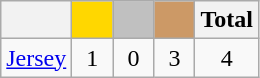<table class="wikitable">
<tr>
<th></th>
<th style="background:gold;">        </th>
<th style="background:silver;">      </th>
<th style="background:#c96;">      </th>
<th>Total</th>
</tr>
<tr style="text-align:center;">
<td> <a href='#'>Jersey</a></td>
<td>1</td>
<td>0</td>
<td>3</td>
<td>4</td>
</tr>
</table>
